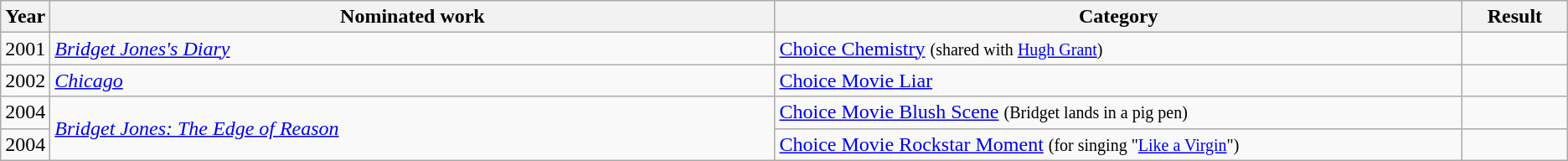<table class="wikitable sortable">
<tr>
<th scope="col" style="width:1em;">Year</th>
<th scope="col" style="width:39em;">Nominated work</th>
<th scope="col" style="width:37em;">Category</th>
<th scope="col" style="width:5em;">Result</th>
</tr>
<tr>
<td>2001</td>
<td><em><a href='#'>Bridget Jones's Diary</a></em></td>
<td><a href='#'>Choice Chemistry</a> <small>(shared with <a href='#'>Hugh Grant</a>)</small></td>
<td></td>
</tr>
<tr>
<td>2002</td>
<td><em><a href='#'>Chicago</a></em></td>
<td><a href='#'>Choice Movie Liar</a></td>
<td></td>
</tr>
<tr>
<td>2004</td>
<td rowspan="2"><em><a href='#'>Bridget Jones: The Edge of Reason</a></em></td>
<td><a href='#'>Choice Movie Blush Scene</a> <small>(Bridget lands in a pig pen)</small></td>
<td></td>
</tr>
<tr>
<td>2004</td>
<td><a href='#'>Choice Movie Rockstar Moment</a> <small>(for singing "<a href='#'>Like a Virgin</a>")</small></td>
<td></td>
</tr>
</table>
